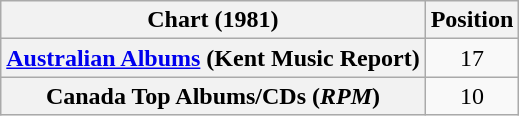<table class="wikitable plainrowheaders" style="text-align:center">
<tr>
<th scope="col">Chart (1981)</th>
<th scope="col">Position</th>
</tr>
<tr>
<th scope="row"><a href='#'>Australian Albums</a> (Kent Music Report)</th>
<td>17</td>
</tr>
<tr>
<th scope="row">Canada Top Albums/CDs (<em>RPM</em>)</th>
<td>10</td>
</tr>
</table>
